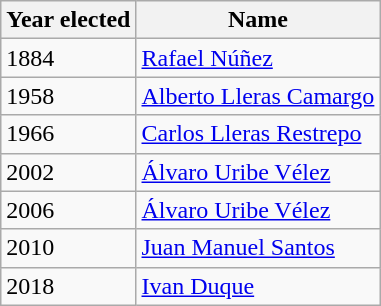<table class="wikitable">
<tr>
<th>Year elected</th>
<th>Name</th>
</tr>
<tr>
<td>1884</td>
<td><a href='#'>Rafael Núñez</a></td>
</tr>
<tr>
<td>1958</td>
<td><a href='#'>Alberto Lleras Camargo</a></td>
</tr>
<tr>
<td>1966</td>
<td><a href='#'>Carlos Lleras Restrepo</a></td>
</tr>
<tr>
<td>2002</td>
<td><a href='#'>Álvaro Uribe Vélez</a></td>
</tr>
<tr>
<td>2006</td>
<td><a href='#'>Álvaro Uribe Vélez</a></td>
</tr>
<tr>
<td>2010</td>
<td><a href='#'>Juan Manuel Santos</a></td>
</tr>
<tr>
<td>2018</td>
<td><a href='#'>Ivan Duque</a></td>
</tr>
</table>
